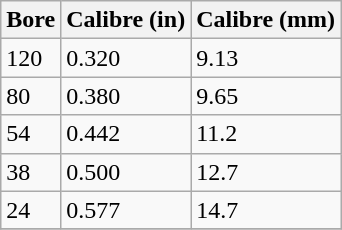<table class="wikitable">
<tr>
<th>Bore</th>
<th>Calibre (in)</th>
<th>Calibre (mm)</th>
</tr>
<tr>
<td>120</td>
<td>0.320</td>
<td>9.13</td>
</tr>
<tr>
<td>80</td>
<td>0.380</td>
<td>9.65</td>
</tr>
<tr>
<td>54</td>
<td>0.442</td>
<td>11.2</td>
</tr>
<tr>
<td>38</td>
<td>0.500</td>
<td>12.7</td>
</tr>
<tr>
<td>24</td>
<td>0.577</td>
<td>14.7</td>
</tr>
<tr>
</tr>
</table>
